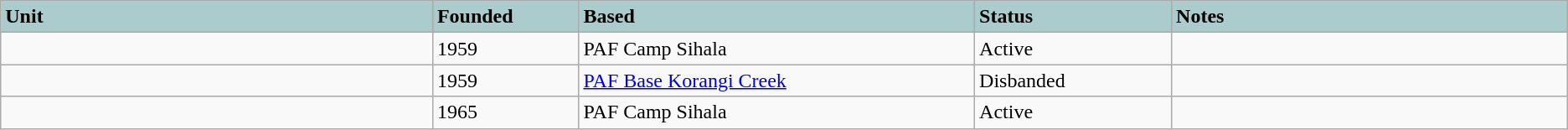<table class="wikitable sortable">
<tr>
<th style="text-align: left; background: #aacccc;" width="12%">Unit</th>
<th style="text-align: left; background: #aacccc;" width="3%">Founded</th>
<th style="text-align: left; background: #aacccc;" width="11%">Based</th>
<th style="text-align: left; background: #aacccc;" width="5%">Status</th>
<th style="text-align: left; background: #aacccc;" width="11%">Notes</th>
</tr>
<tr ---->
<td></td>
<td>1959</td>
<td>PAF Camp Sihala</td>
<td><span>Active</span></td>
<td></td>
</tr>
<tr ---->
<td></td>
<td>1959</td>
<td><a href='#'>PAF Base Korangi Creek</a></td>
<td><span>Disbanded</span></td>
<td></td>
</tr>
<tr ---->
<td></td>
<td>1965</td>
<td>PAF Camp Sihala</td>
<td><span>Active</span></td>
<td></td>
</tr>
</table>
